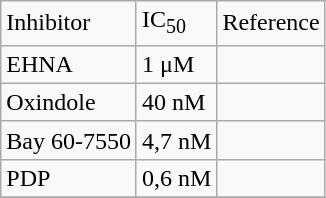<table class="wikitable">
<tr>
<td>Inhibitor</td>
<td>IC<sub>50</sub></td>
<td>Reference</td>
</tr>
<tr>
<td>EHNA</td>
<td>1 μM</td>
<td></td>
</tr>
<tr>
<td>Oxindole</td>
<td>40 nM</td>
<td></td>
</tr>
<tr>
<td>Bay 60-7550</td>
<td>4,7 nM</td>
<td></td>
</tr>
<tr>
<td>PDP</td>
<td>0,6 nM</td>
<td></td>
</tr>
<tr>
</tr>
</table>
